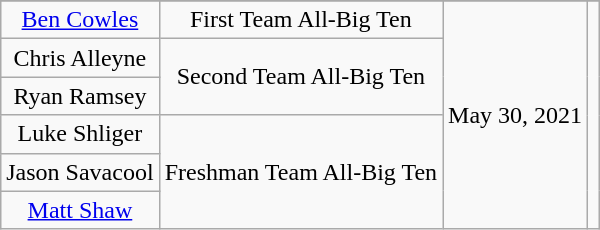<table class="wikitable sortable" style="text-align: center">
<tr align=center>
</tr>
<tr>
<td><a href='#'>Ben Cowles</a></td>
<td rowspan="1">First Team All-Big Ten</td>
<td rowspan="6">May 30, 2021</td>
<td rowspan="6"></td>
</tr>
<tr>
<td>Chris Alleyne</td>
<td rowspan="2">Second Team All-Big Ten</td>
</tr>
<tr>
<td>Ryan Ramsey</td>
</tr>
<tr>
<td>Luke Shliger</td>
<td rowspan="3">Freshman Team All-Big Ten</td>
</tr>
<tr>
<td>Jason Savacool</td>
</tr>
<tr>
<td><a href='#'>Matt Shaw</a></td>
</tr>
</table>
